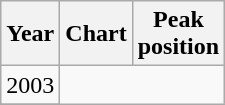<table class="wikitable">
<tr>
<th>Year</th>
<th>Chart</th>
<th>Peak<br>position</th>
</tr>
<tr>
<td rowspan="3">2003<br></td>
</tr>
<tr>
</tr>
<tr>
</tr>
<tr>
</tr>
</table>
